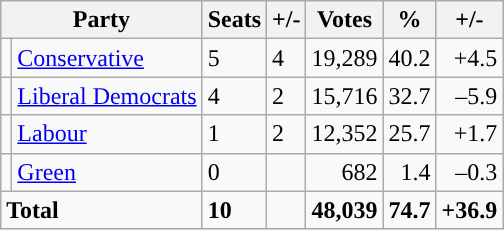<table class="wikitable sortable">
<tr>
<th colspan="2">Party</th>
<th>Seats</th>
<th>+/-</th>
<th>Votes</th>
<th>%</th>
<th>+/-</th>
</tr>
<tr>
<td style="background-color: "></td>
<td><a href='#'>Conservative</a></td>
<td>5</td>
<td> 4</td>
<td style="text-align:right;">19,289</td>
<td style="text-align:right;">40.2</td>
<td style="text-align:right;">+4.5</td>
</tr>
<tr>
<td style="background-color: "></td>
<td><a href='#'>Liberal Democrats</a></td>
<td>4</td>
<td> 2</td>
<td style="text-align:right;">15,716</td>
<td style="text-align:right;">32.7</td>
<td style="text-align:right;">–5.9</td>
</tr>
<tr>
<td style="background-color: "></td>
<td><a href='#'>Labour</a></td>
<td>1</td>
<td> 2</td>
<td style="text-align:right;">12,352</td>
<td style="text-align:right;">25.7</td>
<td style="text-align:right;">+1.7</td>
</tr>
<tr>
<td style="background-color: "></td>
<td><a href='#'>Green</a></td>
<td>0</td>
<td></td>
<td style="text-align:right;">682</td>
<td style="text-align:right;">1.4</td>
<td style="text-align:right;">–0.3</td>
</tr>
<tr>
<td colspan="2"><strong>Total</strong></td>
<td><strong>10</strong></td>
<td></td>
<td style="text-align:right;"><strong>48,039</strong></td>
<td style="text-align:right;"><strong>74.7</strong></td>
<td style="text-align:right;"><strong>+36.9</strong></td>
</tr>
</table>
